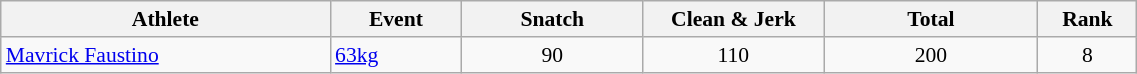<table class="wikitable" width="60%" style="text-align:center; font-size:90%">
<tr>
<th width="20%">Athlete</th>
<th width="8%">Event</th>
<th width="11%">Snatch</th>
<th width="11%">Clean & Jerk</th>
<th width="13%">Total</th>
<th width="6%">Rank</th>
</tr>
<tr>
<td align="left"><a href='#'>Mavrick Faustino</a></td>
<td align="left"><a href='#'>63kg</a></td>
<td align=center>90</td>
<td align=center>110</td>
<td align=center>200</td>
<td align=center>8</td>
</tr>
</table>
